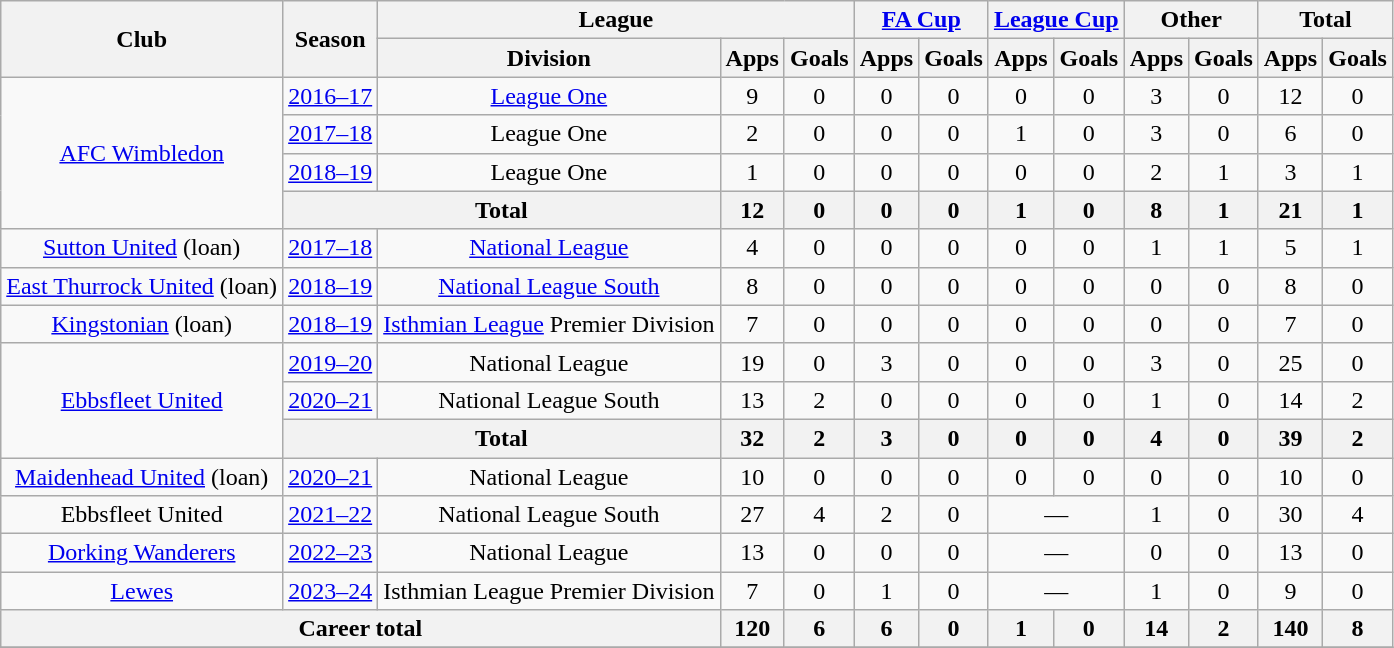<table class="wikitable" style="text-align: center">
<tr>
<th rowspan="2">Club</th>
<th rowspan="2">Season</th>
<th colspan="3">League</th>
<th colspan="2"><a href='#'>FA Cup</a></th>
<th colspan="2"><a href='#'>League Cup</a></th>
<th colspan="2">Other</th>
<th colspan="2">Total</th>
</tr>
<tr>
<th>Division</th>
<th>Apps</th>
<th>Goals</th>
<th>Apps</th>
<th>Goals</th>
<th>Apps</th>
<th>Goals</th>
<th>Apps</th>
<th>Goals</th>
<th>Apps</th>
<th>Goals</th>
</tr>
<tr>
<td rowspan="4"><a href='#'>AFC Wimbledon</a></td>
<td><a href='#'>2016–17</a></td>
<td><a href='#'>League One</a></td>
<td>9</td>
<td>0</td>
<td>0</td>
<td>0</td>
<td>0</td>
<td>0</td>
<td>3</td>
<td>0</td>
<td>12</td>
<td>0</td>
</tr>
<tr>
<td><a href='#'>2017–18</a></td>
<td>League One</td>
<td>2</td>
<td>0</td>
<td>0</td>
<td>0</td>
<td>1</td>
<td>0</td>
<td>3</td>
<td>0</td>
<td>6</td>
<td>0</td>
</tr>
<tr>
<td><a href='#'>2018–19</a></td>
<td>League One</td>
<td>1</td>
<td>0</td>
<td>0</td>
<td>0</td>
<td>0</td>
<td>0</td>
<td>2</td>
<td>1</td>
<td>3</td>
<td>1</td>
</tr>
<tr>
<th colspan="2">Total</th>
<th>12</th>
<th>0</th>
<th>0</th>
<th>0</th>
<th>1</th>
<th>0</th>
<th>8</th>
<th>1</th>
<th>21</th>
<th>1</th>
</tr>
<tr>
<td><a href='#'>Sutton United</a> (loan)</td>
<td><a href='#'>2017–18</a></td>
<td><a href='#'>National League</a></td>
<td>4</td>
<td>0</td>
<td>0</td>
<td>0</td>
<td>0</td>
<td>0</td>
<td>1</td>
<td>1</td>
<td>5</td>
<td>1</td>
</tr>
<tr>
<td><a href='#'>East Thurrock United</a> (loan)</td>
<td><a href='#'>2018–19</a></td>
<td><a href='#'>National League South</a></td>
<td>8</td>
<td>0</td>
<td>0</td>
<td>0</td>
<td>0</td>
<td>0</td>
<td>0</td>
<td>0</td>
<td>8</td>
<td>0</td>
</tr>
<tr>
<td><a href='#'>Kingstonian</a> (loan)</td>
<td><a href='#'>2018–19</a></td>
<td><a href='#'>Isthmian League</a> Premier Division</td>
<td>7</td>
<td>0</td>
<td>0</td>
<td>0</td>
<td>0</td>
<td>0</td>
<td>0</td>
<td>0</td>
<td>7</td>
<td>0</td>
</tr>
<tr>
<td rowspan="3"><a href='#'>Ebbsfleet United</a></td>
<td><a href='#'>2019–20</a></td>
<td>National League</td>
<td>19</td>
<td>0</td>
<td>3</td>
<td>0</td>
<td>0</td>
<td>0</td>
<td>3</td>
<td>0</td>
<td>25</td>
<td>0</td>
</tr>
<tr>
<td><a href='#'>2020–21</a></td>
<td>National League South</td>
<td>13</td>
<td>2</td>
<td>0</td>
<td>0</td>
<td>0</td>
<td>0</td>
<td>1</td>
<td>0</td>
<td>14</td>
<td>2</td>
</tr>
<tr>
<th colspan="2">Total</th>
<th>32</th>
<th>2</th>
<th>3</th>
<th>0</th>
<th>0</th>
<th>0</th>
<th>4</th>
<th>0</th>
<th>39</th>
<th>2</th>
</tr>
<tr>
<td rowspan="1"><a href='#'>Maidenhead United</a> (loan)</td>
<td><a href='#'>2020–21</a></td>
<td>National League</td>
<td>10</td>
<td>0</td>
<td>0</td>
<td>0</td>
<td>0</td>
<td>0</td>
<td>0</td>
<td>0</td>
<td>10</td>
<td>0</td>
</tr>
<tr>
<td>Ebbsfleet United</td>
<td><a href='#'>2021–22</a></td>
<td>National League South</td>
<td>27</td>
<td>4</td>
<td>2</td>
<td>0</td>
<td colspan="2">—</td>
<td>1</td>
<td>0</td>
<td>30</td>
<td>4</td>
</tr>
<tr>
<td><a href='#'>Dorking Wanderers</a></td>
<td><a href='#'>2022–23</a></td>
<td>National League</td>
<td>13</td>
<td>0</td>
<td>0</td>
<td>0</td>
<td colspan="2">—</td>
<td>0</td>
<td>0</td>
<td>13</td>
<td>0</td>
</tr>
<tr>
<td><a href='#'>Lewes</a></td>
<td><a href='#'>2023–24</a></td>
<td>Isthmian League Premier Division</td>
<td>7</td>
<td>0</td>
<td>1</td>
<td>0</td>
<td colspan="2">—</td>
<td>1</td>
<td>0</td>
<td>9</td>
<td>0</td>
</tr>
<tr>
<th colspan="3">Career total</th>
<th>120</th>
<th>6</th>
<th>6</th>
<th>0</th>
<th>1</th>
<th>0</th>
<th>14</th>
<th>2</th>
<th>140</th>
<th>8</th>
</tr>
<tr>
</tr>
</table>
